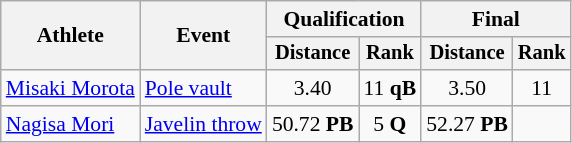<table class=wikitable style="font-size:90%">
<tr>
<th rowspan=2>Athlete</th>
<th rowspan=2>Event</th>
<th colspan=2>Qualification</th>
<th colspan=2>Final</th>
</tr>
<tr style="font-size:95%">
<th>Distance</th>
<th>Rank</th>
<th>Distance</th>
<th>Rank</th>
</tr>
<tr align=center>
<td align=left><a href='#'>Misaki Morota</a></td>
<td align=left><a href='#'>Pole vault</a></td>
<td>3.40</td>
<td>11 <strong>qB</strong></td>
<td>3.50</td>
<td>11</td>
</tr>
<tr align=center>
<td align=left><a href='#'>Nagisa Mori</a></td>
<td align=left><a href='#'>Javelin throw</a></td>
<td>50.72 <strong>PB</strong></td>
<td>5 <strong>Q</strong></td>
<td>52.27 <strong>PB</strong></td>
<td></td>
</tr>
</table>
